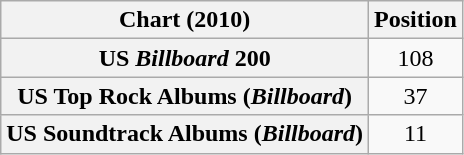<table class="wikitable sortable plainrowheaders" style="text-align:center">
<tr>
<th scope="col">Chart (2010)</th>
<th scope="col">Position</th>
</tr>
<tr>
<th scope="row">US <em>Billboard</em> 200</th>
<td>108</td>
</tr>
<tr>
<th scope="row">US Top Rock Albums (<em>Billboard</em>)</th>
<td>37</td>
</tr>
<tr>
<th scope="row">US Soundtrack Albums (<em>Billboard</em>)</th>
<td>11</td>
</tr>
</table>
